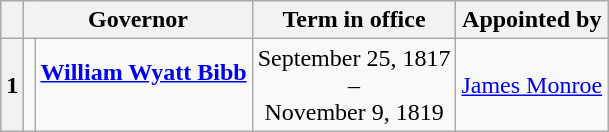<table class="wikitable" style="text-align:center;">
<tr>
<th scope="col" data-sort-type="number"></th>
<th scope="colgroup" colspan="2">Governor</th>
<th scope="col">Term in office</th>
<th scope="col">Appointed by</th>
</tr>
<tr style="height:2em;">
<th scope="row">1</th>
<td></td>
<td><strong><a href='#'>William Wyatt Bibb</a></strong><br><br></td>
<td>September 25, 1817<br>–<br>November 9, 1819<br></td>
<td><a href='#'>James Monroe</a></td>
</tr>
</table>
